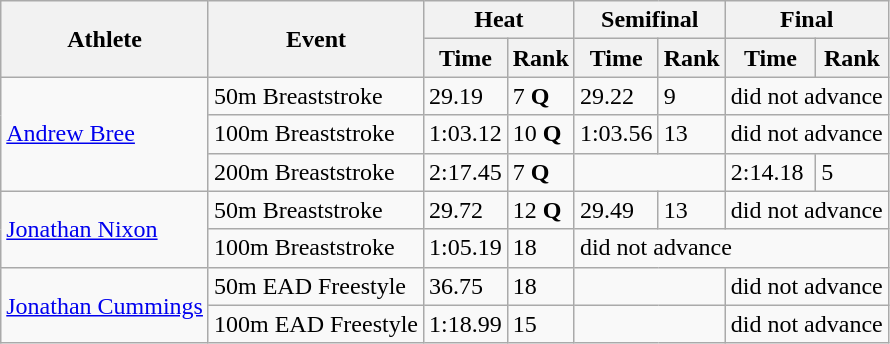<table class="wikitable">
<tr align=center>
<th rowspan="2">Athlete</th>
<th rowspan="2">Event</th>
<th colspan="2">Heat</th>
<th colspan="2">Semifinal</th>
<th colspan="2">Final</th>
</tr>
<tr>
<th>Time</th>
<th>Rank</th>
<th>Time</th>
<th>Rank</th>
<th>Time</th>
<th>Rank</th>
</tr>
<tr>
<td rowspan="3"><a href='#'>Andrew Bree</a></td>
<td>50m Breaststroke</td>
<td>29.19</td>
<td>7 <strong>Q</strong></td>
<td>29.22</td>
<td>9</td>
<td colspan="2">did not advance</td>
</tr>
<tr>
<td>100m Breaststroke</td>
<td>1:03.12</td>
<td>10 <strong>Q</strong></td>
<td>1:03.56</td>
<td>13</td>
<td colspan="2">did not advance</td>
</tr>
<tr>
<td>200m Breaststroke</td>
<td>2:17.45</td>
<td>7 <strong>Q</strong></td>
<td colspan="2"></td>
<td>2:14.18</td>
<td>5</td>
</tr>
<tr>
<td rowspan="2"><a href='#'>Jonathan Nixon</a></td>
<td>50m Breaststroke</td>
<td>29.72</td>
<td>12 <strong>Q</strong></td>
<td>29.49</td>
<td>13</td>
<td colspan="2">did not advance</td>
</tr>
<tr>
<td>100m Breaststroke</td>
<td>1:05.19</td>
<td>18</td>
<td colspan="4">did not advance</td>
</tr>
<tr>
<td rowspan="2"><a href='#'>Jonathan Cummings</a></td>
<td>50m EAD Freestyle</td>
<td>36.75</td>
<td>18</td>
<td colspan="2"></td>
<td colspan="2">did not advance</td>
</tr>
<tr>
<td>100m EAD Freestyle</td>
<td>1:18.99</td>
<td>15</td>
<td colspan="2"></td>
<td colspan="2">did not advance</td>
</tr>
</table>
